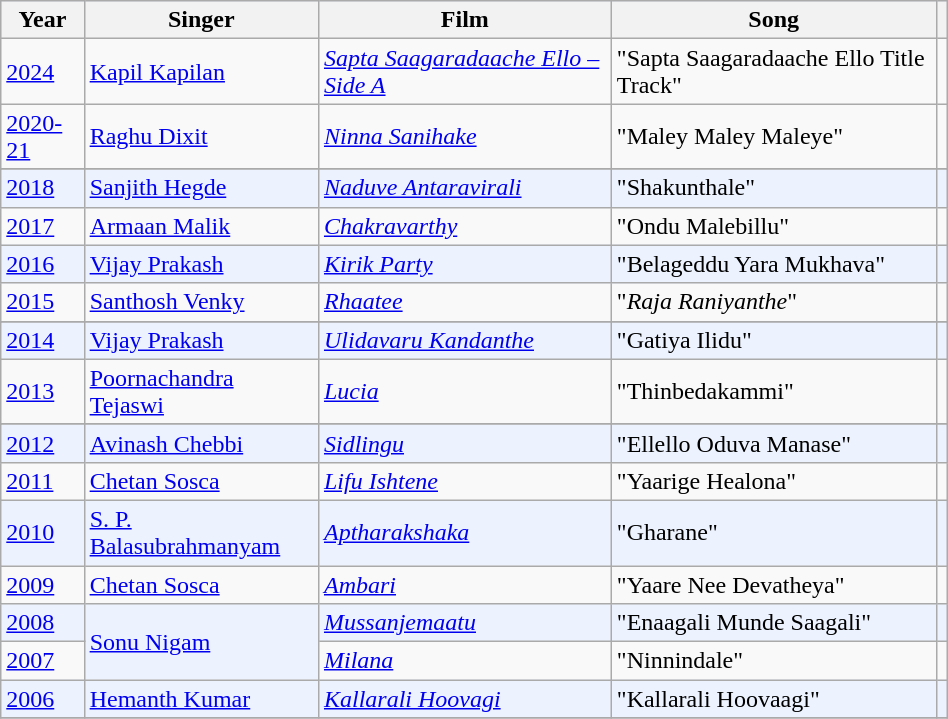<table class="wikitable sortable" style="width:50%;">
<tr style="background:#d1e4fd;">
<th>Year</th>
<th>Singer</th>
<th>Film</th>
<th>Song</th>
<th class="unsortable"></th>
</tr>
<tr>
<td><a href='#'>2024</a></td>
<td><a href='#'>Kapil Kapilan</a></td>
<td><em><a href='#'>Sapta Saagaradaache Ello – Side A</a></em></td>
<td>"Sapta Saagaradaache Ello Title Track"</td>
<td></td>
</tr>
<tr>
<td><a href='#'>2020-21</a></td>
<td><a href='#'>Raghu Dixit</a></td>
<td><em><a href='#'>Ninna Sanihake</a></em></td>
<td>"Maley Maley Maleye"</td>
<td></td>
</tr>
<tr>
</tr>
<tr bgcolor="#edf3fe">
<td><a href='#'>2018</a></td>
<td><a href='#'>Sanjith Hegde</a></td>
<td><em><a href='#'>Naduve Antaravirali</a></em></td>
<td>"Shakunthale"</td>
<td></td>
</tr>
<tr>
<td><a href='#'>2017</a></td>
<td><a href='#'>Armaan Malik</a></td>
<td><em><a href='#'>Chakravarthy</a></em></td>
<td>"Ondu Malebillu"</td>
<td></td>
</tr>
<tr bgcolor="#edf3fe">
<td><a href='#'>2016</a></td>
<td><a href='#'>Vijay Prakash</a></td>
<td><em><a href='#'>Kirik Party</a></em></td>
<td>"Belageddu Yara Mukhava"</td>
<td></td>
</tr>
<tr>
<td><a href='#'>2015</a></td>
<td><a href='#'>Santhosh Venky</a></td>
<td><em><a href='#'>Rhaatee</a></em></td>
<td>"<em>Raja Raniyanthe</em>"</td>
<td></td>
</tr>
<tr>
</tr>
<tr bgcolor="#edf3fe">
<td><a href='#'>2014</a></td>
<td><a href='#'>Vijay Prakash</a></td>
<td><em><a href='#'>Ulidavaru Kandanthe</a></em></td>
<td>"Gatiya Ilidu"</td>
<td></td>
</tr>
<tr>
<td><a href='#'>2013</a></td>
<td><a href='#'>Poornachandra Tejaswi</a></td>
<td><em><a href='#'>Lucia</a></em></td>
<td>"Thinbedakammi"</td>
<td></td>
</tr>
<tr>
</tr>
<tr bgcolor="#edf3fe">
<td><a href='#'>2012</a></td>
<td><a href='#'>Avinash Chebbi</a></td>
<td><em><a href='#'>Sidlingu</a></em></td>
<td>"Ellello Oduva Manase"</td>
<td></td>
</tr>
<tr>
<td><a href='#'>2011</a></td>
<td><a href='#'>Chetan Sosca</a></td>
<td><em><a href='#'>Lifu Ishtene</a></em></td>
<td>"Yaarige Healona"</td>
<td></td>
</tr>
<tr bgcolor=#edf3fe>
<td><a href='#'>2010</a></td>
<td><a href='#'>S. P. Balasubrahmanyam</a></td>
<td><em><a href='#'>Aptharakshaka</a></em></td>
<td>"Gharane"</td>
<td></td>
</tr>
<tr>
<td><a href='#'>2009</a></td>
<td><a href='#'>Chetan Sosca</a></td>
<td><em><a href='#'>Ambari</a></em></td>
<td>"Yaare Nee Devatheya"</td>
<td></td>
</tr>
<tr bgcolor=#edf3fe>
<td><a href='#'>2008</a></td>
<td rowspan="2"><a href='#'>Sonu Nigam</a></td>
<td><em><a href='#'>Mussanjemaatu</a></em></td>
<td>"Enaagali Munde Saagali"</td>
<td></td>
</tr>
<tr>
<td><a href='#'>2007</a></td>
<td><em><a href='#'>Milana</a></em></td>
<td>"Ninnindale"</td>
<td></td>
</tr>
<tr bgcolor=#edf3fe>
<td><a href='#'>2006</a></td>
<td><a href='#'>Hemanth Kumar</a></td>
<td><em><a href='#'>Kallarali Hoovagi</a></em></td>
<td>"Kallarali Hoovaagi"</td>
<td></td>
</tr>
<tr>
</tr>
</table>
